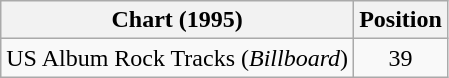<table class="wikitable">
<tr>
<th>Chart (1995)</th>
<th>Position</th>
</tr>
<tr>
<td>US Album Rock Tracks (<em>Billboard</em>)</td>
<td align="center">39</td>
</tr>
</table>
